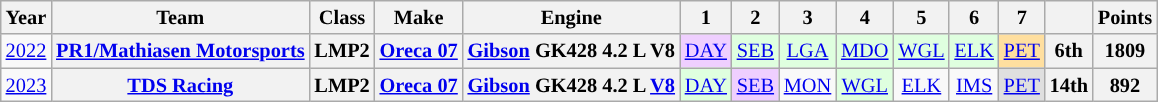<table class="wikitable" style="text-align:center; font-size:85%">
<tr>
<th>Year</th>
<th>Team</th>
<th>Class</th>
<th>Make</th>
<th>Engine</th>
<th>1</th>
<th>2</th>
<th>3</th>
<th>4</th>
<th>5</th>
<th>6</th>
<th>7</th>
<th></th>
<th>Points</th>
</tr>
<tr>
<td><a href='#'>2022</a></td>
<th nowrap><a href='#'>PR1/Mathiasen Motorsports</a></th>
<th>LMP2</th>
<th nowrap><a href='#'>Oreca 07</a></th>
<th nowrap><a href='#'>Gibson</a> GK428 4.2 L V8</th>
<td style="background:#EFCFFF;"><a href='#'>DAY</a><br></td>
<td style="background:#DFFFDF;"><a href='#'>SEB</a><br></td>
<td style="background:#DFFFDF;"><a href='#'>LGA</a><br></td>
<td style="background:#DFFFDF;"><a href='#'>MDO</a><br></td>
<td style="background:#DFFFDF;"><a href='#'>WGL</a><br></td>
<td style="background:#DFFFDF;"><a href='#'>ELK</a><br></td>
<td style="background:#FFDF9F;"><a href='#'>PET</a><br></td>
<th>6th</th>
<th>1809</th>
</tr>
<tr>
<td><a href='#'>2023</a></td>
<th nowrap><a href='#'>TDS Racing</a></th>
<th>LMP2</th>
<th nowrap><a href='#'>Oreca 07</a></th>
<th nowrap><a href='#'>Gibson</a> GK428 4.2 L <a href='#'>V8</a></th>
<td style="background:#DFFFDF;"><a href='#'>DAY</a><br></td>
<td style="background:#EFCFFF;"><a href='#'>SEB</a><br></td>
<td style="background:#;"><a href='#'>MON</a><br></td>
<td style="background:#DFFFDF;"><a href='#'>WGL</a><br></td>
<td style="background:#;"><a href='#'>ELK</a><br></td>
<td style="background:#;"><a href='#'>IMS</a></td>
<td style="background:#DFDFDF;”"><a href='#'>PET</a><br></td>
<th>14th</th>
<th>892</th>
</tr>
</table>
